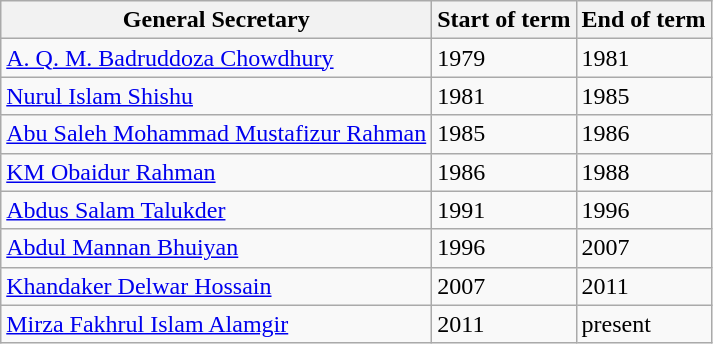<table class="wikitable">
<tr>
<th>General Secretary</th>
<th>Start of term</th>
<th>End of term</th>
</tr>
<tr>
<td><a href='#'>A. Q. M. Badruddoza Chowdhury</a></td>
<td>1979</td>
<td>1981</td>
</tr>
<tr>
<td><a href='#'>Nurul Islam Shishu</a></td>
<td>1981</td>
<td>1985</td>
</tr>
<tr>
<td><a href='#'>Abu Saleh Mohammad Mustafizur Rahman</a></td>
<td>1985</td>
<td>1986</td>
</tr>
<tr>
<td><a href='#'>KM Obaidur Rahman</a></td>
<td>1986</td>
<td>1988</td>
</tr>
<tr>
<td><a href='#'>Abdus Salam Talukder</a></td>
<td>1991</td>
<td>1996</td>
</tr>
<tr>
<td><a href='#'>Abdul Mannan Bhuiyan</a></td>
<td>1996</td>
<td>2007</td>
</tr>
<tr>
<td><a href='#'>Khandaker Delwar Hossain</a></td>
<td>2007</td>
<td>2011</td>
</tr>
<tr>
<td><a href='#'>Mirza Fakhrul Islam Alamgir</a></td>
<td>2011</td>
<td>present</td>
</tr>
</table>
